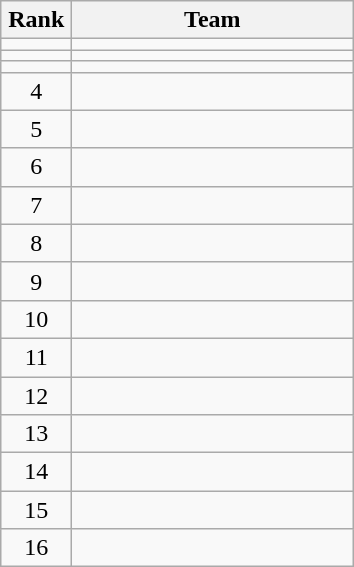<table class="wikitable" style="text-align: center;">
<tr>
<th width=40>Rank</th>
<th width=180>Team</th>
</tr>
<tr align=center>
<td></td>
<td style="text-align:left;"></td>
</tr>
<tr align=center>
<td></td>
<td style="text-align:left;"></td>
</tr>
<tr align=center>
<td></td>
<td style="text-align:left;"></td>
</tr>
<tr align=center>
<td>4</td>
<td style="text-align:left;"></td>
</tr>
<tr align=center>
<td>5</td>
<td style="text-align:left;"></td>
</tr>
<tr align=center>
<td>6</td>
<td style="text-align:left;"></td>
</tr>
<tr align=center>
<td>7</td>
<td style="text-align:left;"></td>
</tr>
<tr align=center>
<td>8</td>
<td style="text-align:left;"></td>
</tr>
<tr align=center>
<td>9</td>
<td style="text-align:left;"></td>
</tr>
<tr align=center>
<td>10</td>
<td style="text-align:left;"></td>
</tr>
<tr align=center>
<td>11</td>
<td style="text-align:left;"></td>
</tr>
<tr align=center>
<td>12</td>
<td style="text-align:left;"></td>
</tr>
<tr align=center>
<td>13</td>
<td style="text-align:left;"></td>
</tr>
<tr align=center>
<td>14</td>
<td style="text-align:left;"></td>
</tr>
<tr align=center>
<td>15</td>
<td style="text-align:left;"></td>
</tr>
<tr align=center>
<td>16</td>
<td style="text-align:left;"></td>
</tr>
</table>
